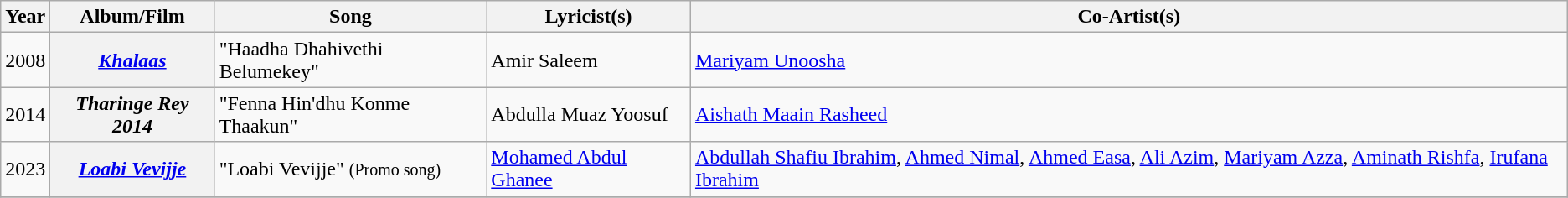<table class="wikitable plainrowheaders">
<tr>
<th scope="col">Year</th>
<th scope="col">Album/Film</th>
<th scope="col">Song</th>
<th scope="col">Lyricist(s)</th>
<th scope="col">Co-Artist(s)</th>
</tr>
<tr>
<td>2008</td>
<th scope="row"><em><a href='#'>Khalaas</a></em></th>
<td>"Haadha Dhahivethi Belumekey"</td>
<td>Amir Saleem</td>
<td><a href='#'>Mariyam Unoosha</a></td>
</tr>
<tr>
<td>2014</td>
<th scope="row"><em>Tharinge Rey 2014</em></th>
<td>"Fenna Hin'dhu Konme Thaakun"</td>
<td>Abdulla Muaz Yoosuf</td>
<td><a href='#'>Aishath Maain Rasheed</a></td>
</tr>
<tr>
<td>2023</td>
<th scope="row"><em><a href='#'>Loabi Vevijje</a></em></th>
<td>"Loabi Vevijje" <small>(Promo song)</small></td>
<td><a href='#'>Mohamed Abdul Ghanee</a></td>
<td><a href='#'>Abdullah Shafiu Ibrahim</a>, <a href='#'>Ahmed Nimal</a>, <a href='#'>Ahmed Easa</a>, <a href='#'>Ali Azim</a>, <a href='#'>Mariyam Azza</a>, <a href='#'>Aminath Rishfa</a>, <a href='#'>Irufana Ibrahim</a></td>
</tr>
<tr>
</tr>
</table>
